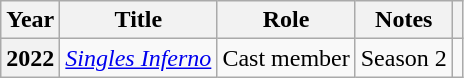<table class="wikitable plainrowheaders">
<tr>
<th scope="col">Year</th>
<th scope="col">Title</th>
<th scope="col">Role</th>
<th scope="col">Notes</th>
<th scope="col" class="unsortable"></th>
</tr>
<tr>
<th scope="row">2022</th>
<td><a href='#'><em>Singles Inferno</em></a></td>
<td>Cast member</td>
<td>Season 2</td>
<td style="text-align:center"></td>
</tr>
</table>
